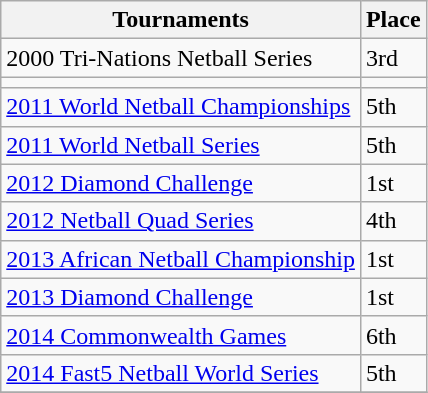<table class="wikitable collapsible">
<tr>
<th>Tournaments</th>
<th>Place</th>
</tr>
<tr>
<td>2000 Tri-Nations Netball Series</td>
<td>3rd</td>
</tr>
<tr>
<td></td>
<td></td>
</tr>
<tr>
<td><a href='#'>2011 World Netball Championships</a></td>
<td>5th</td>
</tr>
<tr>
<td><a href='#'>2011 World Netball Series</a></td>
<td>5th</td>
</tr>
<tr>
<td><a href='#'>2012 Diamond Challenge</a></td>
<td>1st</td>
</tr>
<tr>
<td><a href='#'>2012 Netball Quad Series</a></td>
<td>4th</td>
</tr>
<tr>
<td><a href='#'>2013 African Netball Championship</a></td>
<td>1st</td>
</tr>
<tr>
<td><a href='#'>2013 Diamond Challenge</a></td>
<td>1st</td>
</tr>
<tr>
<td><a href='#'>2014 Commonwealth Games</a></td>
<td>6th</td>
</tr>
<tr>
<td><a href='#'>2014 Fast5 Netball World Series</a></td>
<td>5th</td>
</tr>
<tr>
</tr>
</table>
